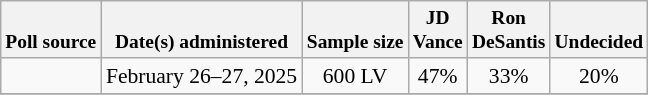<table class="wikitable sortable mw-datatable" style="font-size:90%;text-align:center;">
<tr valign="bottom" style="font-size:90%;">
<th>Poll source</th>
<th>Date(s) administered</th>
<th>Sample size</th>
<th>JD<br>Vance</th>
<th>Ron<br>DeSantis</th>
<th>Undecided</th>
</tr>
<tr>
<td></td>
<td>February 26–27, 2025</td>
<td>600 LV</td>
<td>47%</td>
<td>33%</td>
<td>20%</td>
</tr>
<tr>
</tr>
</table>
